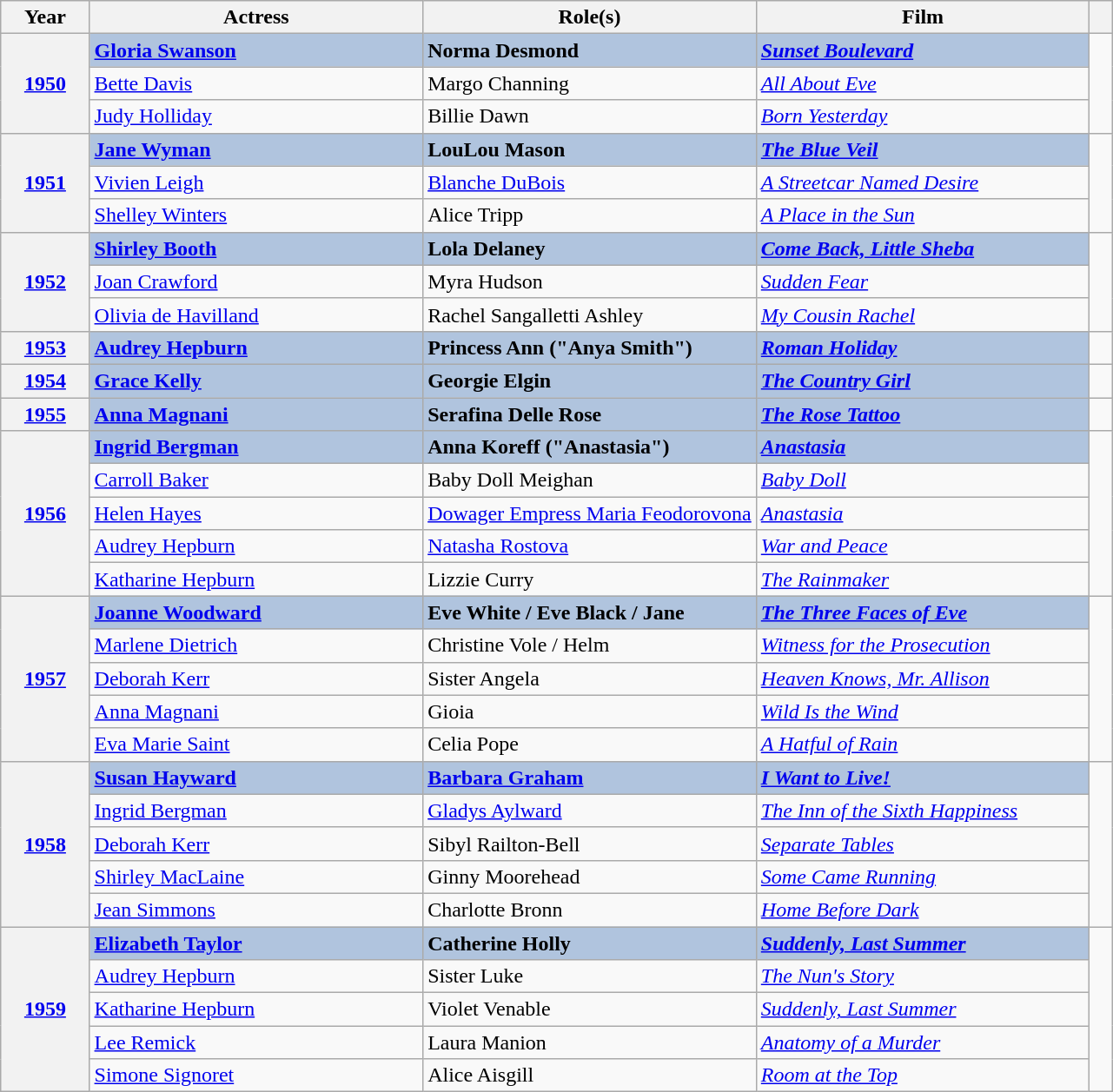<table class="wikitable sortable">
<tr>
<th scope="col" style="width:8%;">Year</th>
<th scope="col" style="width:30%;">Actress</th>
<th scope="col" style="width:30%;">Role(s)</th>
<th scope="col" style="width:30%;">Film</th>
<th scope="col" style="width:2%;" class="unsortable"></th>
</tr>
<tr>
<th rowspan="3" style="text-align:center;"><a href='#'>1950</a></th>
<td style="background:#B0C4DE;"><strong><a href='#'>Gloria Swanson</a></strong></td>
<td style="background:#B0C4DE;"><strong>Norma Desmond</strong></td>
<td style="background:#B0C4DE;"><strong><em><a href='#'>Sunset Boulevard</a></em></strong></td>
<td rowspan=3></td>
</tr>
<tr>
<td><a href='#'>Bette Davis</a></td>
<td>Margo Channing</td>
<td><em><a href='#'>All About Eve</a></em></td>
</tr>
<tr>
<td><a href='#'>Judy Holliday</a></td>
<td>Billie Dawn</td>
<td><em><a href='#'>Born Yesterday</a></em></td>
</tr>
<tr>
<th rowspan="3" style="text-align:center;"><a href='#'>1951</a></th>
<td style="background:#B0C4DE;"><strong><a href='#'>Jane Wyman</a></strong></td>
<td style="background:#B0C4DE;"><strong>LouLou Mason</strong></td>
<td style="background:#B0C4DE;"><strong><em><a href='#'>The Blue Veil</a></em></strong></td>
<td rowspan=3></td>
</tr>
<tr>
<td><a href='#'>Vivien Leigh</a></td>
<td><a href='#'>Blanche DuBois</a></td>
<td><em><a href='#'>A Streetcar Named Desire</a></em></td>
</tr>
<tr>
<td><a href='#'>Shelley Winters</a></td>
<td>Alice Tripp</td>
<td><em><a href='#'>A Place in the Sun</a></em></td>
</tr>
<tr>
<th rowspan="3" style="text-align:center;"><a href='#'>1952</a></th>
<td style="background:#B0C4DE;"><strong><a href='#'>Shirley Booth</a></strong></td>
<td style="background:#B0C4DE;"><strong>Lola Delaney</strong></td>
<td style="background:#B0C4DE;"><strong><em><a href='#'>Come Back, Little Sheba</a></em></strong></td>
<td rowspan=3></td>
</tr>
<tr>
<td><a href='#'>Joan Crawford</a></td>
<td>Myra Hudson</td>
<td><em><a href='#'>Sudden Fear</a></em></td>
</tr>
<tr>
<td><a href='#'>Olivia de Havilland</a></td>
<td>Rachel Sangalletti Ashley</td>
<td><em><a href='#'>My Cousin Rachel</a></em></td>
</tr>
<tr>
<th style="text-align:center;"><a href='#'>1953</a></th>
<td style="background:#B0C4DE;"><strong><a href='#'>Audrey Hepburn</a></strong></td>
<td style="background:#B0C4DE;"><strong>Princess Ann ("Anya Smith")</strong></td>
<td style="background:#B0C4DE;"><strong><em><a href='#'>Roman Holiday</a></em></strong></td>
<td></td>
</tr>
<tr>
<th style="text-align:center;"><a href='#'>1954</a></th>
<td style="background:#B0C4DE;"><strong><a href='#'>Grace Kelly</a></strong></td>
<td style="background:#B0C4DE;"><strong>Georgie Elgin</strong></td>
<td style="background:#B0C4DE;"><strong><em><a href='#'>The Country Girl</a></em></strong></td>
<td></td>
</tr>
<tr>
<th style="text-align:center;"><a href='#'>1955</a></th>
<td style="background:#B0C4DE;"><strong><a href='#'>Anna Magnani</a></strong></td>
<td style="background:#B0C4DE;"><strong>Serafina Delle Rose</strong></td>
<td style="background:#B0C4DE;"><strong><em><a href='#'>The Rose Tattoo</a></em></strong></td>
<td></td>
</tr>
<tr>
<th rowspan="5" style="text-align:center;"><a href='#'>1956</a></th>
<td style="background:#B0C4DE;"><strong><a href='#'>Ingrid Bergman</a></strong></td>
<td style="background:#B0C4DE;"><strong>Anna Koreff ("Anastasia")</strong></td>
<td style="background:#B0C4DE;"><strong><em><a href='#'>Anastasia</a></em></strong></td>
<td rowspan=5></td>
</tr>
<tr>
<td><a href='#'>Carroll Baker</a></td>
<td>Baby Doll Meighan</td>
<td><em><a href='#'>Baby Doll</a></em></td>
</tr>
<tr>
<td><a href='#'>Helen Hayes</a></td>
<td><a href='#'>Dowager Empress Maria Feodorovona</a></td>
<td><em><a href='#'>Anastasia</a></em></td>
</tr>
<tr>
<td><a href='#'>Audrey Hepburn</a></td>
<td><a href='#'>Natasha Rostova</a></td>
<td><em><a href='#'>War and Peace</a></em></td>
</tr>
<tr>
<td><a href='#'>Katharine Hepburn</a></td>
<td>Lizzie Curry</td>
<td><em><a href='#'>The Rainmaker</a></em></td>
</tr>
<tr>
<th rowspan="5" style="text-align:center;"><a href='#'>1957</a></th>
<td style="background:#B0C4DE;"><strong><a href='#'>Joanne Woodward</a></strong></td>
<td style="background:#B0C4DE;"><strong>Eve White / Eve Black / Jane</strong></td>
<td style="background:#B0C4DE;"><strong><em><a href='#'>The Three Faces of Eve</a></em></strong></td>
<td rowspan=5></td>
</tr>
<tr>
<td><a href='#'>Marlene Dietrich</a></td>
<td>Christine Vole / Helm</td>
<td><em><a href='#'>Witness for the Prosecution</a></em></td>
</tr>
<tr>
<td><a href='#'>Deborah Kerr</a></td>
<td>Sister Angela</td>
<td><em><a href='#'>Heaven Knows, Mr. Allison</a></em></td>
</tr>
<tr>
<td><a href='#'>Anna Magnani</a></td>
<td>Gioia</td>
<td><em><a href='#'>Wild Is the Wind</a></em></td>
</tr>
<tr>
<td><a href='#'>Eva Marie Saint</a></td>
<td>Celia Pope</td>
<td><em><a href='#'>A Hatful of Rain</a></em></td>
</tr>
<tr>
<th rowspan="5" style="text-align:center;"><a href='#'>1958</a></th>
<td style="background:#B0C4DE;"><strong><a href='#'>Susan Hayward</a></strong></td>
<td style="background:#B0C4DE;"><strong><a href='#'>Barbara Graham</a></strong></td>
<td style="background:#B0C4DE;"><strong><em><a href='#'>I Want to Live!</a></em></strong></td>
<td rowspan=5></td>
</tr>
<tr>
<td><a href='#'>Ingrid Bergman</a></td>
<td><a href='#'>Gladys Aylward</a></td>
<td><em><a href='#'>The Inn of the Sixth Happiness</a></em></td>
</tr>
<tr>
<td><a href='#'>Deborah Kerr</a></td>
<td>Sibyl Railton-Bell</td>
<td><em><a href='#'>Separate Tables</a></em></td>
</tr>
<tr>
<td><a href='#'>Shirley MacLaine</a></td>
<td>Ginny Moorehead</td>
<td><em><a href='#'>Some Came Running</a></em></td>
</tr>
<tr>
<td><a href='#'>Jean Simmons</a></td>
<td>Charlotte Bronn</td>
<td><em> <a href='#'>Home Before Dark</a></em></td>
</tr>
<tr>
<th rowspan="5" style="text-align:center;"><a href='#'>1959</a></th>
<td style="background:#B0C4DE;"><strong><a href='#'>Elizabeth Taylor</a></strong></td>
<td style="background:#B0C4DE;"><strong>Catherine Holly</strong></td>
<td style="background:#B0C4DE;"><strong><em><a href='#'>Suddenly, Last Summer</a></em></strong></td>
<td rowspan=5></td>
</tr>
<tr>
<td><a href='#'>Audrey Hepburn</a></td>
<td>Sister Luke</td>
<td><em><a href='#'>The Nun's Story</a></em></td>
</tr>
<tr>
<td><a href='#'>Katharine Hepburn</a></td>
<td>Violet Venable</td>
<td><em><a href='#'>Suddenly, Last Summer</a></em></td>
</tr>
<tr>
<td><a href='#'>Lee Remick</a></td>
<td>Laura Manion</td>
<td><em><a href='#'>Anatomy of a Murder</a></em></td>
</tr>
<tr>
<td><a href='#'>Simone Signoret</a></td>
<td>Alice Aisgill</td>
<td><em><a href='#'>Room at the Top</a></em></td>
</tr>
</table>
